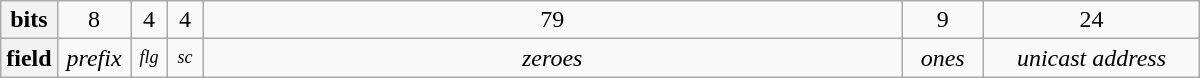<table class="wikitable" style="width: 800px">
<tr>
<th style="width:0;">bits</th>
<td style="text-align: center; width: 6.2%;">8</td>
<td style="text-align: center; width: 3.1%; padding: 0px;">4</td>
<td style="text-align: center; width: 3.1%; padding: 0px;">4</td>
<td style="text-align: center; width: 61.75%;">79</td>
<td style="text-align: center; width: 7%;">9</td>
<td style="text-align: center; width: 18.7%;">24</td>
</tr>
<tr>
<th style="width:0;">field</th>
<td style="text-align: center;"><em>prefix</em></td>
<td style="text-align: center; font-size: .75em; padding: 0px;"><em>flg</em></td>
<td style="text-align: center; font-size: .75em; padding: 0px;"><em>sc</em></td>
<td style="text-align: center;"><em>zeroes</em></td>
<td style="text-align: center;"><em>ones</em></td>
<td style="text-align: center;"><em>unicast address</em></td>
</tr>
</table>
